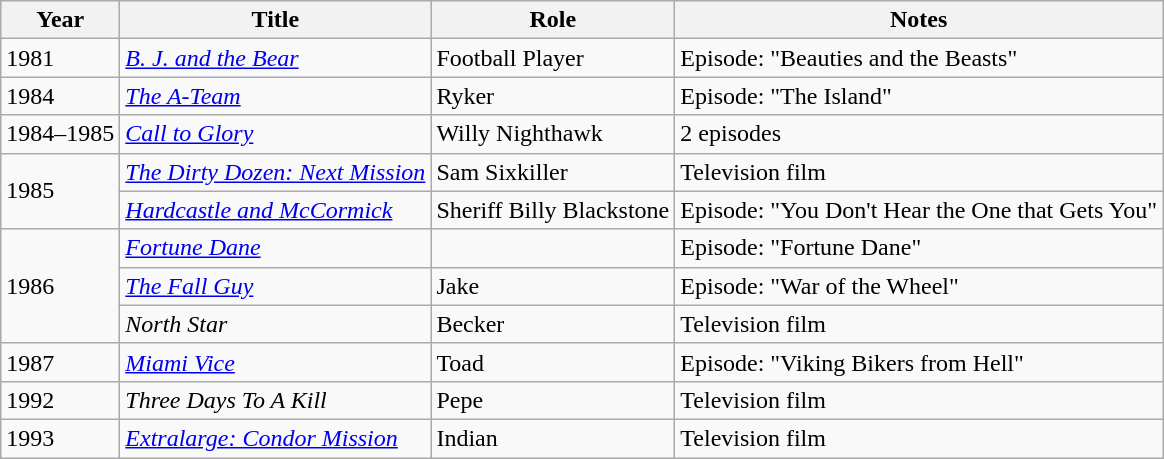<table class="wikitable sortable">
<tr>
<th>Year</th>
<th>Title</th>
<th>Role</th>
<th class="unsortable">Notes</th>
</tr>
<tr>
<td>1981</td>
<td><em><a href='#'>B. J. and the Bear</a></em></td>
<td>Football Player</td>
<td>Episode: "Beauties and the Beasts"</td>
</tr>
<tr>
<td>1984</td>
<td><em><a href='#'>The A-Team</a></em></td>
<td>Ryker</td>
<td>Episode: "The Island"</td>
</tr>
<tr>
<td>1984–1985</td>
<td><em><a href='#'>Call to Glory</a></em></td>
<td>Willy Nighthawk</td>
<td>2 episodes</td>
</tr>
<tr>
<td rowspan="2">1985</td>
<td><em><a href='#'>The Dirty Dozen: Next Mission</a></em></td>
<td>Sam Sixkiller</td>
<td>Television film</td>
</tr>
<tr>
<td><em><a href='#'>Hardcastle and McCormick</a></em></td>
<td>Sheriff Billy Blackstone</td>
<td>Episode: "You Don't Hear the One that Gets You"</td>
</tr>
<tr>
<td rowspan="3">1986</td>
<td><em><a href='#'>Fortune Dane</a></em></td>
<td></td>
<td>Episode: "Fortune Dane"</td>
</tr>
<tr>
<td><em><a href='#'>The Fall Guy</a></em></td>
<td>Jake</td>
<td>Episode: "War of the Wheel"</td>
</tr>
<tr>
<td><em>North Star</em></td>
<td>Becker</td>
<td>Television film</td>
</tr>
<tr>
<td>1987</td>
<td><em><a href='#'>Miami Vice</a></em></td>
<td>Toad</td>
<td>Episode: "Viking Bikers from Hell"</td>
</tr>
<tr>
<td>1992</td>
<td><em>Three Days To A Kill</em></td>
<td>Pepe</td>
<td>Television film</td>
</tr>
<tr>
<td>1993</td>
<td><em><a href='#'>Extralarge: Condor Mission</a></em></td>
<td>Indian</td>
<td>Television film</td>
</tr>
</table>
